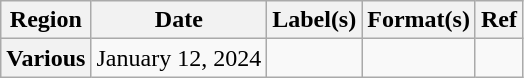<table class="wikitable plainrowheaders">
<tr>
<th scope="col">Region</th>
<th scope="col">Date</th>
<th scope="col">Label(s)</th>
<th scope="col">Format(s)</th>
<th scope="col">Ref</th>
</tr>
<tr>
<th scope="row">Various</th>
<td>January 12, 2024</td>
<td></td>
<td></td>
<td style="text-align:center;"></td>
</tr>
</table>
